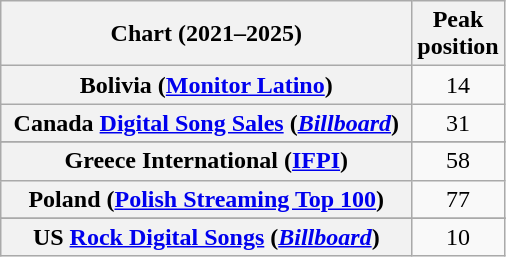<table class="wikitable sortable plainrowheaders">
<tr>
<th style="width: 200pt;">Chart (2021–2025)</th>
<th style="width: 40pt;">Peak<br>position</th>
</tr>
<tr>
<th scope="row">Bolivia (<a href='#'>Monitor Latino</a>)</th>
<td align=center>14</td>
</tr>
<tr>
<th scope="row">Canada <a href='#'>Digital Song Sales</a> (<em><a href='#'>Billboard</a></em>)</th>
<td style="text-align:center;">31</td>
</tr>
<tr>
</tr>
<tr>
<th scope="row">Greece International (<a href='#'>IFPI</a>)</th>
<td style="text-align:center;">58</td>
</tr>
<tr>
<th scope="row">Poland (<a href='#'>Polish Streaming Top 100</a>)</th>
<td style="text-align:center;">77</td>
</tr>
<tr>
</tr>
<tr>
<th scope="row">US <a href='#'>Rock Digital Songs</a> (<em><a href='#'>Billboard</a></em>)</th>
<td style="text-align:center;">10</td>
</tr>
</table>
